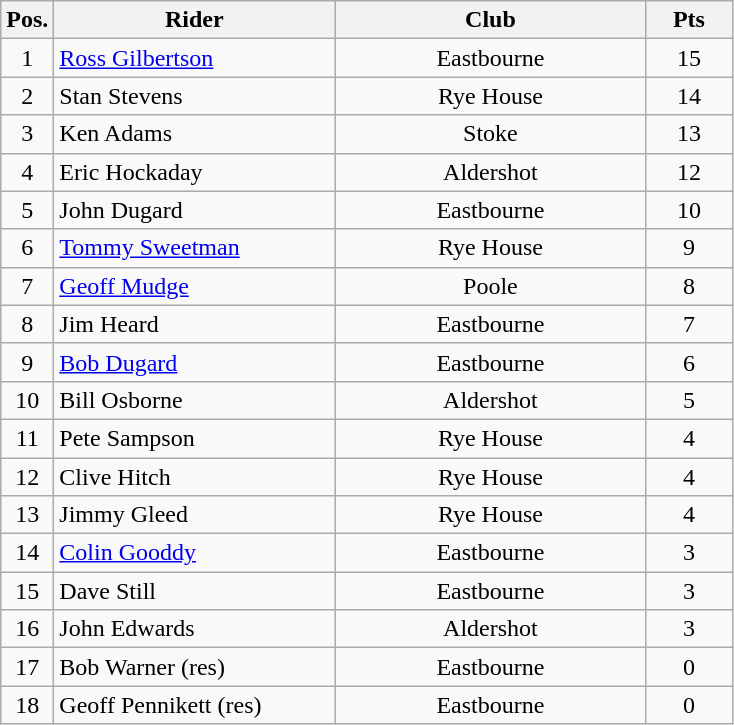<table class=wikitable>
<tr>
<th width=25px>Pos.</th>
<th width=180px>Rider</th>
<th width=200px>Club</th>
<th width=50px>Pts</th>
</tr>
<tr align=center >
<td>1</td>
<td align=left><a href='#'>Ross Gilbertson</a></td>
<td>Eastbourne</td>
<td>15</td>
</tr>
<tr align=center>
<td>2</td>
<td align=left>Stan Stevens</td>
<td>Rye House</td>
<td>14</td>
</tr>
<tr align=center>
<td>3</td>
<td align=left>Ken Adams</td>
<td>Stoke</td>
<td>13</td>
</tr>
<tr align=center>
<td>4</td>
<td align=left>Eric Hockaday</td>
<td>Aldershot</td>
<td>12</td>
</tr>
<tr align=center>
<td>5</td>
<td align=left>John Dugard</td>
<td>Eastbourne</td>
<td>10</td>
</tr>
<tr align=center>
<td>6</td>
<td align=left><a href='#'>Tommy Sweetman</a></td>
<td>Rye House</td>
<td>9</td>
</tr>
<tr align=center>
<td>7</td>
<td align=left><a href='#'>Geoff Mudge</a></td>
<td>Poole</td>
<td>8</td>
</tr>
<tr align=center>
<td>8</td>
<td align=left>Jim Heard</td>
<td>Eastbourne</td>
<td>7</td>
</tr>
<tr align=center>
<td>9</td>
<td align=left><a href='#'>Bob Dugard</a></td>
<td>Eastbourne</td>
<td>6</td>
</tr>
<tr align=center>
<td>10</td>
<td align=left>Bill Osborne</td>
<td>Aldershot</td>
<td>5</td>
</tr>
<tr align=center>
<td>11</td>
<td align=left>Pete Sampson</td>
<td>Rye House</td>
<td>4</td>
</tr>
<tr align=center>
<td>12</td>
<td align=left>Clive Hitch</td>
<td>Rye House</td>
<td>4</td>
</tr>
<tr align=center>
<td>13</td>
<td align=left>Jimmy Gleed</td>
<td>Rye House</td>
<td>4</td>
</tr>
<tr align=center>
<td>14</td>
<td align=left><a href='#'>Colin Gooddy</a></td>
<td>Eastbourne</td>
<td>3</td>
</tr>
<tr align=center>
<td>15</td>
<td align=left>Dave Still</td>
<td>Eastbourne</td>
<td>3</td>
</tr>
<tr align=center>
<td>16</td>
<td align=left>John Edwards</td>
<td>Aldershot</td>
<td>3</td>
</tr>
<tr align=center>
<td>17</td>
<td align=left>Bob Warner (res)</td>
<td>Eastbourne</td>
<td>0</td>
</tr>
<tr align=center>
<td>18</td>
<td align=left>Geoff Pennikett (res)</td>
<td>Eastbourne</td>
<td>0</td>
</tr>
</table>
